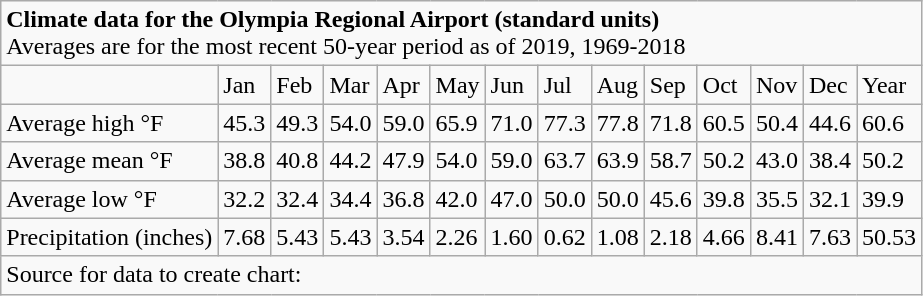<table class="wikitable" align="center">
<tr>
<td colspan="14"><strong>Climate data for the Olympia Regional Airport (standard units)</strong><br>Averages are for the most recent 50-year period as of 2019, 1969-2018</td>
</tr>
<tr>
<td></td>
<td>Jan</td>
<td>Feb</td>
<td>Mar</td>
<td>Apr</td>
<td>May</td>
<td>Jun</td>
<td>Jul</td>
<td>Aug</td>
<td>Sep</td>
<td>Oct</td>
<td>Nov</td>
<td>Dec</td>
<td>Year</td>
</tr>
<tr>
<td>Average high °F</td>
<td>45.3</td>
<td>49.3</td>
<td>54.0</td>
<td>59.0</td>
<td>65.9</td>
<td>71.0</td>
<td>77.3</td>
<td>77.8</td>
<td>71.8</td>
<td>60.5</td>
<td>50.4</td>
<td>44.6</td>
<td>60.6</td>
</tr>
<tr>
<td>Average mean °F</td>
<td>38.8</td>
<td>40.8</td>
<td>44.2</td>
<td>47.9</td>
<td>54.0</td>
<td>59.0</td>
<td>63.7</td>
<td>63.9</td>
<td>58.7</td>
<td>50.2</td>
<td>43.0</td>
<td>38.4</td>
<td>50.2</td>
</tr>
<tr>
<td>Average low °F</td>
<td>32.2</td>
<td>32.4</td>
<td>34.4</td>
<td>36.8</td>
<td>42.0</td>
<td>47.0</td>
<td>50.0</td>
<td>50.0</td>
<td>45.6</td>
<td>39.8</td>
<td>35.5</td>
<td>32.1</td>
<td>39.9</td>
</tr>
<tr>
<td>Precipitation (inches)</td>
<td>7.68</td>
<td>5.43</td>
<td>5.43</td>
<td>3.54</td>
<td>2.26</td>
<td>1.60</td>
<td>0.62</td>
<td>1.08</td>
<td>2.18</td>
<td>4.66</td>
<td>8.41</td>
<td>7.63</td>
<td>50.53</td>
</tr>
<tr>
<td colspan="14">Source for data to create chart: </td>
</tr>
</table>
